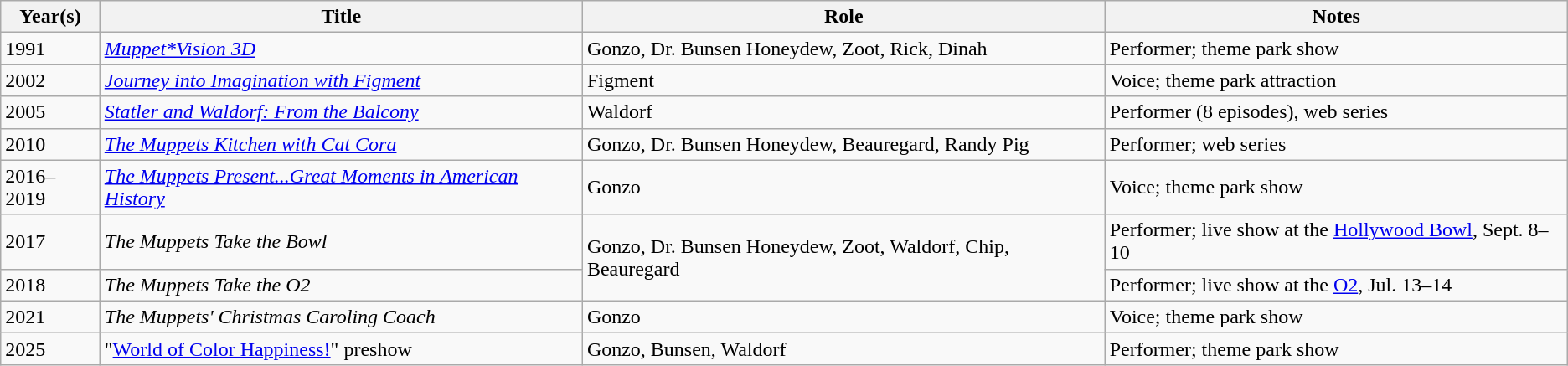<table class="wikitable">
<tr>
<th>Year(s)</th>
<th>Title</th>
<th>Role</th>
<th>Notes</th>
</tr>
<tr>
<td>1991</td>
<td><em><a href='#'>Muppet*Vision 3D</a></em></td>
<td>Gonzo, Dr. Bunsen Honeydew, Zoot, Rick, Dinah</td>
<td>Performer; theme park show</td>
</tr>
<tr>
<td>2002</td>
<td><em><a href='#'>Journey into Imagination with Figment</a></em></td>
<td>Figment</td>
<td>Voice; theme park attraction</td>
</tr>
<tr>
<td>2005</td>
<td><em><a href='#'>Statler and Waldorf: From the Balcony</a></em></td>
<td>Waldorf</td>
<td>Performer (8 episodes), web series</td>
</tr>
<tr>
<td>2010</td>
<td><em><a href='#'>The Muppets Kitchen with Cat Cora</a></em></td>
<td>Gonzo, Dr. Bunsen Honeydew, Beauregard, Randy Pig</td>
<td>Performer; web series</td>
</tr>
<tr>
<td>2016–2019</td>
<td><em><a href='#'>The Muppets Present...Great Moments in American History</a></em></td>
<td>Gonzo</td>
<td>Voice; theme park show</td>
</tr>
<tr>
<td>2017</td>
<td><em>The Muppets Take the Bowl</em></td>
<td rowspan="2">Gonzo, Dr. Bunsen Honeydew, Zoot, Waldorf, Chip, Beauregard</td>
<td>Performer; live show at the <a href='#'>Hollywood Bowl</a>, Sept. 8–10<em></em></td>
</tr>
<tr>
<td>2018</td>
<td><em>The Muppets Take the O2</em></td>
<td>Performer; live show at the <a href='#'>O2</a>, Jul. 13–14<em></em></td>
</tr>
<tr>
<td>2021</td>
<td><em>The Muppets' Christmas Caroling Coach</em></td>
<td>Gonzo</td>
<td>Voice; theme park show<em></em></td>
</tr>
<tr>
<td>2025</td>
<td>"<a href='#'>World of Color Happiness!</a>" preshow</td>
<td>Gonzo, Bunsen, Waldorf</td>
<td>Performer; theme park show</td>
</tr>
</table>
